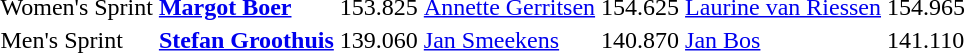<table>
<tr>
<td>Women's Sprint</td>
<td><strong><a href='#'>Margot Boer</a></strong></td>
<td>153.825</td>
<td><a href='#'>Annette Gerritsen</a></td>
<td>154.625</td>
<td><a href='#'>Laurine van Riessen</a></td>
<td>154.965</td>
</tr>
<tr>
<td>Men's Sprint</td>
<td><strong><a href='#'>Stefan Groothuis</a></strong></td>
<td>139.060</td>
<td><a href='#'>Jan Smeekens</a></td>
<td>140.870</td>
<td><a href='#'>Jan Bos</a></td>
<td>141.110</td>
</tr>
</table>
